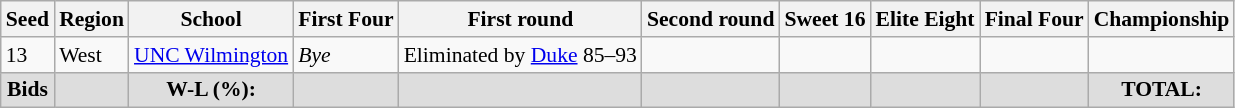<table class="sortable wikitable" style="white-space:nowrap; font-size:90%;">
<tr>
<th>Seed</th>
<th>Region</th>
<th>School</th>
<th>First Four</th>
<th>First round</th>
<th>Second round</th>
<th>Sweet 16</th>
<th>Elite Eight</th>
<th>Final Four</th>
<th>Championship</th>
</tr>
<tr>
<td>13</td>
<td>West</td>
<td><a href='#'>UNC Wilmington</a></td>
<td><em>Bye</em></td>
<td>Eliminated by <a href='#'>Duke</a> 85–93</td>
<td></td>
<td></td>
<td></td>
<td></td>
<td></td>
</tr>
<tr class="sortbottom"  style="text-align:center; background:#ddd;">
<td><strong> Bids</strong></td>
<td></td>
<td><strong>W-L (%):</strong></td>
<td></td>
<td></td>
<td></td>
<td></td>
<td></td>
<td></td>
<td><strong>TOTAL:</strong> </td>
</tr>
</table>
